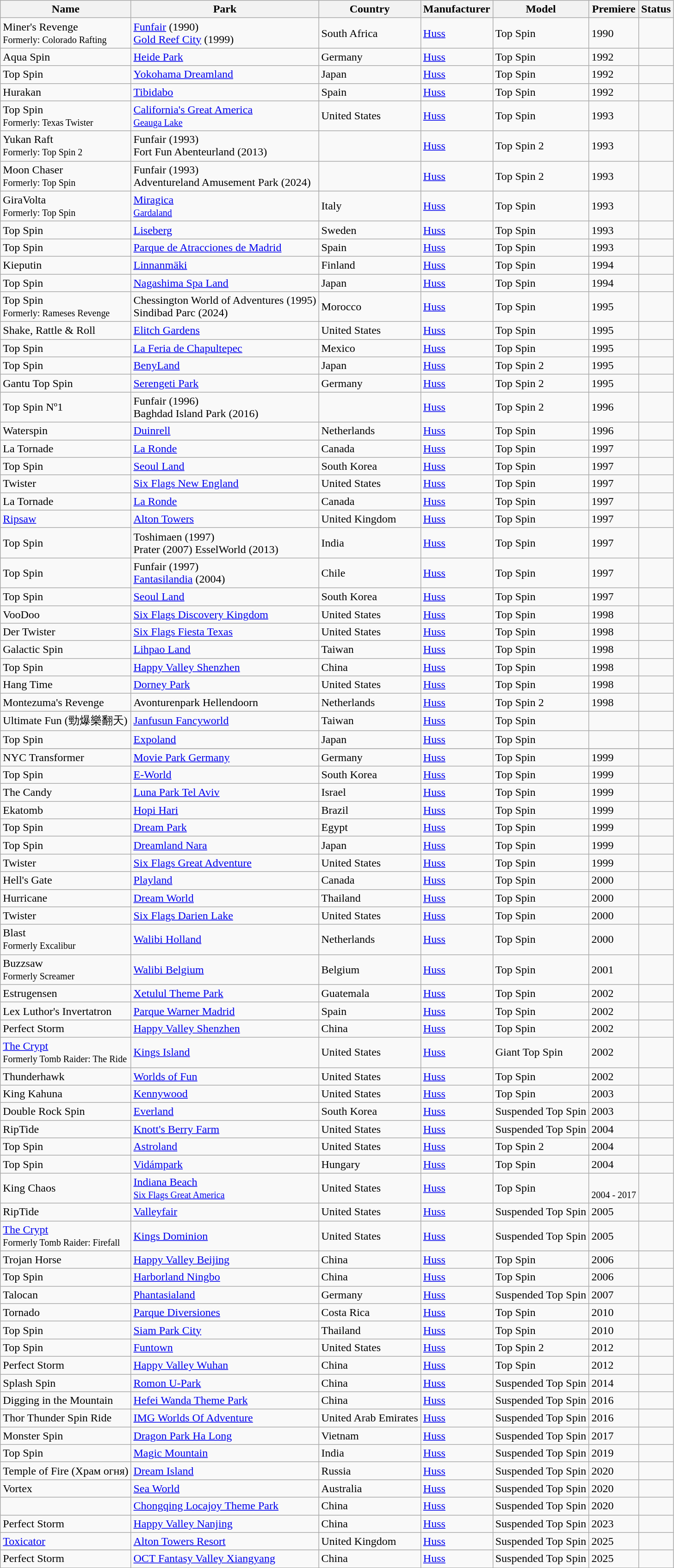<table class="wikitable sortable">
<tr>
<th>Name</th>
<th>Park</th>
<th>Country</th>
<th>Manufacturer</th>
<th>Model</th>
<th>Premiere</th>
<th>Status</th>
</tr>
<tr>
<td>Miner's Revenge<br><small>Formerly: Colorado Rafting</small></td>
<td><a href='#'>Funfair</a> (1990)<br><a href='#'>Gold Reef City</a> (1999)</td>
<td> South Africa</td>
<td><a href='#'>Huss</a></td>
<td>Top Spin</td>
<td>1990</td>
<td></td>
</tr>
<tr>
<td>Aqua Spin</td>
<td><a href='#'>Heide Park</a></td>
<td> Germany</td>
<td><a href='#'>Huss</a></td>
<td>Top Spin</td>
<td>1992</td>
<td></td>
</tr>
<tr>
<td>Top Spin</td>
<td><a href='#'>Yokohama Dreamland</a></td>
<td> Japan</td>
<td><a href='#'>Huss</a></td>
<td>Top Spin</td>
<td>1992</td>
<td></td>
</tr>
<tr>
<td>Hurakan</td>
<td><a href='#'>Tibidabo</a></td>
<td> Spain</td>
<td><a href='#'>Huss</a></td>
<td>Top Spin</td>
<td>1992</td>
<td></td>
</tr>
<tr>
<td>Top Spin<br><small>Formerly: Texas Twister</small></td>
<td><a href='#'>California's Great America</a><br><small><a href='#'>Geauga Lake</a></small></td>
<td> United States</td>
<td><a href='#'>Huss</a></td>
<td>Top Spin</td>
<td>1993</td>
<td></td>
</tr>
<tr>
<td>Yukan Raft<br><small>Formerly: Top Spin 2</small></td>
<td>Funfair (1993)<br>Fort Fun Abenteurland (2013)</td>
<td></td>
<td><a href='#'>Huss</a></td>
<td>Top Spin 2</td>
<td>1993</td>
<td></td>
</tr>
<tr>
<td>Moon Chaser<br><small>Formerly: Top Spin</small></td>
<td>Funfair (1993)<br>Adventureland Amusement Park (2024)</td>
<td></td>
<td><a href='#'>Huss</a></td>
<td>Top Spin 2</td>
<td>1993</td>
<td></td>
</tr>
<tr>
<td>GiraVolta<br><small>Formerly: Top Spin</small></td>
<td><a href='#'>Miragica</a><br><small><a href='#'>Gardaland</a></small></td>
<td> Italy</td>
<td><a href='#'>Huss</a></td>
<td>Top Spin</td>
<td>1993</td>
<td></td>
</tr>
<tr>
<td>Top Spin</td>
<td><a href='#'>Liseberg</a></td>
<td> Sweden</td>
<td><a href='#'>Huss</a></td>
<td>Top Spin</td>
<td>1993</td>
<td></td>
</tr>
<tr>
<td>Top Spin</td>
<td><a href='#'>Parque de Atracciones de Madrid</a></td>
<td> Spain</td>
<td><a href='#'>Huss</a></td>
<td>Top Spin</td>
<td>1993</td>
<td></td>
</tr>
<tr>
<td>Kieputin</td>
<td><a href='#'>Linnanmäki</a></td>
<td> Finland</td>
<td><a href='#'>Huss</a></td>
<td>Top Spin</td>
<td>1994</td>
<td></td>
</tr>
<tr>
<td>Top Spin</td>
<td><a href='#'>Nagashima Spa Land</a></td>
<td> Japan</td>
<td><a href='#'>Huss</a></td>
<td>Top Spin</td>
<td>1994</td>
<td></td>
</tr>
<tr>
<td>Top Spin<br><small>Formerly: Rameses Revenge</small></td>
<td>Chessington World of Adventures (1995)<br>Sindibad Parc (2024)</td>
<td> Morocco</td>
<td><a href='#'>Huss</a></td>
<td>Top Spin</td>
<td>1995</td>
<td></td>
</tr>
<tr>
<td>Shake, Rattle & Roll</td>
<td><a href='#'>Elitch Gardens</a></td>
<td> United States</td>
<td><a href='#'>Huss</a></td>
<td>Top Spin</td>
<td>1995</td>
<td></td>
</tr>
<tr>
<td>Top Spin</td>
<td><a href='#'>La Feria de Chapultepec</a></td>
<td> Mexico</td>
<td><a href='#'>Huss</a></td>
<td>Top Spin</td>
<td>1995</td>
<td></td>
</tr>
<tr>
<td>Top Spin</td>
<td><a href='#'>BenyLand</a></td>
<td> Japan</td>
<td><a href='#'>Huss</a></td>
<td>Top Spin 2</td>
<td>1995</td>
<td></td>
</tr>
<tr>
<td>Gantu Top Spin</td>
<td><a href='#'>Serengeti Park</a></td>
<td> Germany</td>
<td><a href='#'>Huss</a></td>
<td>Top Spin 2</td>
<td>1995</td>
<td></td>
</tr>
<tr>
<td>Top Spin Nº1</td>
<td>Funfair (1996)<br>Baghdad Island Park (2016)</td>
<td></td>
<td><a href='#'>Huss</a></td>
<td>Top Spin 2</td>
<td>1996</td>
<td></td>
</tr>
<tr>
<td>Waterspin</td>
<td><a href='#'>Duinrell</a></td>
<td> Netherlands</td>
<td><a href='#'>Huss</a></td>
<td>Top Spin</td>
<td>1996</td>
<td></td>
</tr>
<tr>
<td>La Tornade</td>
<td><a href='#'>La Ronde</a></td>
<td> Canada</td>
<td><a href='#'>Huss</a></td>
<td>Top Spin</td>
<td>1997</td>
<td></td>
</tr>
<tr>
<td>Top Spin</td>
<td><a href='#'>Seoul Land</a></td>
<td> South Korea</td>
<td><a href='#'>Huss</a></td>
<td>Top Spin</td>
<td>1997</td>
<td></td>
</tr>
<tr>
<td>Twister</td>
<td><a href='#'>Six Flags New England</a></td>
<td> United States</td>
<td><a href='#'>Huss</a></td>
<td>Top Spin</td>
<td>1997</td>
<td></td>
</tr>
<tr>
<td>La Tornade</td>
<td><a href='#'>La Ronde</a></td>
<td> Canada</td>
<td><a href='#'>Huss</a></td>
<td>Top Spin</td>
<td>1997</td>
<td></td>
</tr>
<tr>
<td><a href='#'>Ripsaw</a></td>
<td><a href='#'>Alton Towers</a></td>
<td> United Kingdom</td>
<td><a href='#'>Huss</a></td>
<td>Top Spin</td>
<td>1997</td>
<td></td>
</tr>
<tr>
<td>Top Spin</td>
<td>Toshimaen (1997)<br>Prater (2007)
EsselWorld (2013)</td>
<td> India</td>
<td><a href='#'>Huss</a></td>
<td>Top Spin</td>
<td>1997</td>
<td></td>
</tr>
<tr>
<td>Top Spin</td>
<td>Funfair (1997)<br><a href='#'>Fantasilandia</a> (2004)</td>
<td> Chile</td>
<td><a href='#'>Huss</a></td>
<td>Top Spin</td>
<td>1997</td>
<td></td>
</tr>
<tr>
<td>Top Spin</td>
<td><a href='#'>Seoul Land</a></td>
<td> South Korea</td>
<td><a href='#'>Huss</a></td>
<td>Top Spin</td>
<td>1997</td>
<td></td>
</tr>
<tr>
<td>VooDoo</td>
<td><a href='#'>Six Flags Discovery Kingdom</a></td>
<td> United States</td>
<td><a href='#'>Huss</a></td>
<td>Top Spin</td>
<td>1998</td>
<td></td>
</tr>
<tr>
<td>Der Twister</td>
<td><a href='#'>Six Flags Fiesta Texas</a></td>
<td> United States</td>
<td><a href='#'>Huss</a></td>
<td>Top Spin</td>
<td>1998</td>
<td></td>
</tr>
<tr>
<td>Galactic Spin</td>
<td><a href='#'>Lihpao Land</a></td>
<td> Taiwan</td>
<td><a href='#'>Huss</a></td>
<td>Top Spin</td>
<td>1998</td>
<td></td>
</tr>
<tr>
<td>Top Spin</td>
<td><a href='#'>Happy Valley Shenzhen</a></td>
<td> China</td>
<td><a href='#'>Huss</a></td>
<td>Top Spin</td>
<td>1998</td>
<td></td>
</tr>
<tr>
<td>Hang Time</td>
<td><a href='#'>Dorney Park</a></td>
<td> United States</td>
<td><a href='#'>Huss</a></td>
<td>Top Spin</td>
<td>1998</td>
<td></td>
</tr>
<tr>
<td>Montezuma's Revenge</td>
<td>Avonturenpark Hellendoorn</td>
<td> Netherlands</td>
<td><a href='#'>Huss</a></td>
<td>Top Spin 2</td>
<td>1998</td>
<td></td>
</tr>
<tr>
<td>Ultimate Fun (勁爆樂翻天)</td>
<td><a href='#'>Janfusun Fancyworld</a></td>
<td> Taiwan</td>
<td><a href='#'>Huss</a></td>
<td>Top Spin</td>
<td></td>
<td></td>
</tr>
<tr>
<td>Top Spin</td>
<td><a href='#'>Expoland</a></td>
<td> Japan</td>
<td><a href='#'>Huss</a></td>
<td>Top Spin</td>
<td></td>
<td></td>
</tr>
<tr>
</tr>
<tr>
<td>NYC Transformer</td>
<td><a href='#'>Movie Park Germany</a></td>
<td> Germany</td>
<td><a href='#'>Huss</a></td>
<td>Top Spin</td>
<td>1999</td>
<td></td>
</tr>
<tr>
<td>Top Spin</td>
<td><a href='#'>E-World</a></td>
<td> South Korea</td>
<td><a href='#'>Huss</a></td>
<td>Top Spin</td>
<td>1999</td>
<td></td>
</tr>
<tr>
<td>The Candy</td>
<td><a href='#'>Luna Park Tel Aviv</a></td>
<td> Israel</td>
<td><a href='#'>Huss</a></td>
<td>Top Spin</td>
<td>1999</td>
<td></td>
</tr>
<tr>
<td>Ekatomb</td>
<td><a href='#'>Hopi Hari</a></td>
<td> Brazil</td>
<td><a href='#'>Huss</a></td>
<td>Top Spin</td>
<td>1999</td>
<td></td>
</tr>
<tr>
<td>Top Spin</td>
<td><a href='#'>Dream Park</a></td>
<td> Egypt</td>
<td><a href='#'>Huss</a></td>
<td>Top Spin</td>
<td>1999</td>
<td></td>
</tr>
<tr>
<td>Top Spin</td>
<td><a href='#'>Dreamland Nara</a></td>
<td> Japan</td>
<td><a href='#'>Huss</a></td>
<td>Top Spin</td>
<td>1999</td>
<td></td>
</tr>
<tr>
<td>Twister</td>
<td><a href='#'>Six Flags Great Adventure</a></td>
<td> United States</td>
<td><a href='#'>Huss</a></td>
<td>Top Spin</td>
<td>1999</td>
<td></td>
</tr>
<tr>
<td>Hell's Gate</td>
<td><a href='#'>Playland</a></td>
<td> Canada</td>
<td><a href='#'>Huss</a></td>
<td>Top Spin</td>
<td>2000</td>
<td></td>
</tr>
<tr>
<td>Hurricane</td>
<td><a href='#'>Dream World</a></td>
<td> Thailand</td>
<td><a href='#'>Huss</a></td>
<td>Top Spin</td>
<td>2000</td>
<td></td>
</tr>
<tr>
<td>Twister</td>
<td><a href='#'>Six Flags Darien Lake</a></td>
<td> United States</td>
<td><a href='#'>Huss</a></td>
<td>Top Spin</td>
<td>2000</td>
<td></td>
</tr>
<tr>
<td>Blast<br><small>Formerly Excalibur</small></td>
<td><a href='#'>Walibi Holland</a></td>
<td> Netherlands</td>
<td><a href='#'>Huss</a></td>
<td>Top Spin</td>
<td>2000</td>
<td></td>
</tr>
<tr>
<td>Buzzsaw<br><small>Formerly Screamer</small></td>
<td><a href='#'>Walibi Belgium</a></td>
<td> Belgium</td>
<td><a href='#'>Huss</a></td>
<td>Top Spin</td>
<td>2001</td>
<td></td>
</tr>
<tr>
<td>Estrugensen</td>
<td><a href='#'>Xetulul Theme Park</a></td>
<td> Guatemala</td>
<td><a href='#'>Huss</a></td>
<td>Top Spin</td>
<td>2002</td>
<td></td>
</tr>
<tr>
<td>Lex Luthor's Invertatron</td>
<td><a href='#'>Parque Warner Madrid</a></td>
<td> Spain</td>
<td><a href='#'>Huss</a></td>
<td>Top Spin</td>
<td>2002</td>
<td></td>
</tr>
<tr>
<td>Perfect Storm</td>
<td><a href='#'>Happy Valley Shenzhen</a></td>
<td> China</td>
<td><a href='#'>Huss</a></td>
<td>Top Spin</td>
<td>2002</td>
<td></td>
</tr>
<tr>
<td><a href='#'>The Crypt</a><br><small>Formerly Tomb Raider: The Ride</small></td>
<td><a href='#'>Kings Island</a></td>
<td> United States</td>
<td><a href='#'>Huss</a></td>
<td>Giant Top Spin</td>
<td>2002</td>
<td></td>
</tr>
<tr>
<td>Thunderhawk</td>
<td><a href='#'>Worlds of Fun</a></td>
<td> United States</td>
<td><a href='#'>Huss</a></td>
<td>Top Spin</td>
<td>2002</td>
<td></td>
</tr>
<tr>
<td>King Kahuna</td>
<td><a href='#'>Kennywood</a></td>
<td> United States</td>
<td><a href='#'>Huss</a></td>
<td>Top Spin</td>
<td>2003</td>
<td></td>
</tr>
<tr>
<td>Double Rock Spin</td>
<td><a href='#'>Everland</a></td>
<td> South Korea</td>
<td><a href='#'>Huss</a></td>
<td>Suspended Top Spin</td>
<td>2003</td>
<td></td>
</tr>
<tr>
<td>RipTide</td>
<td><a href='#'>Knott's Berry Farm</a></td>
<td> United States</td>
<td><a href='#'>Huss</a></td>
<td>Suspended Top Spin</td>
<td>2004</td>
<td></td>
</tr>
<tr>
<td>Top Spin</td>
<td><a href='#'>Astroland</a></td>
<td> United States</td>
<td><a href='#'>Huss</a></td>
<td>Top Spin 2</td>
<td>2004</td>
<td></td>
</tr>
<tr>
<td>Top Spin</td>
<td><a href='#'>Vidámpark</a></td>
<td> Hungary</td>
<td><a href='#'>Huss</a></td>
<td>Top Spin</td>
<td>2004</td>
<td></td>
</tr>
<tr>
<td>King Chaos</td>
<td><a href='#'>Indiana Beach</a><br><small><a href='#'>Six Flags Great America</a></small></td>
<td> United States</td>
<td><a href='#'>Huss</a></td>
<td>Top Spin</td>
<td><br><small>2004 - 2017</small></td>
<td></td>
</tr>
<tr>
<td>RipTide</td>
<td><a href='#'>Valleyfair</a></td>
<td> United States</td>
<td><a href='#'>Huss</a></td>
<td>Suspended Top Spin</td>
<td>2005</td>
<td></td>
</tr>
<tr>
<td><a href='#'>The Crypt</a><br><small>Formerly Tomb Raider: Firefall</small></td>
<td><a href='#'>Kings Dominion</a></td>
<td> United States</td>
<td><a href='#'>Huss</a></td>
<td>Suspended Top Spin</td>
<td>2005</td>
<td></td>
</tr>
<tr>
<td>Trojan Horse</td>
<td><a href='#'>Happy Valley Beijing</a></td>
<td> China</td>
<td><a href='#'>Huss</a></td>
<td>Top Spin</td>
<td>2006</td>
<td></td>
</tr>
<tr>
<td>Top Spin</td>
<td><a href='#'>Harborland Ningbo</a></td>
<td> China</td>
<td><a href='#'>Huss</a></td>
<td>Top Spin</td>
<td>2006</td>
<td></td>
</tr>
<tr>
<td>Talocan</td>
<td><a href='#'>Phantasialand</a></td>
<td> Germany</td>
<td><a href='#'>Huss</a></td>
<td>Suspended Top Spin</td>
<td>2007</td>
<td></td>
</tr>
<tr>
<td>Tornado</td>
<td><a href='#'>Parque Diversiones</a></td>
<td> Costa Rica</td>
<td><a href='#'>Huss</a></td>
<td>Top Spin</td>
<td>2010</td>
<td></td>
</tr>
<tr>
<td>Top Spin</td>
<td><a href='#'>Siam Park City</a></td>
<td> Thailand</td>
<td><a href='#'>Huss</a></td>
<td>Top Spin</td>
<td>2010</td>
<td></td>
</tr>
<tr>
<td>Top Spin</td>
<td><a href='#'>Funtown</a></td>
<td> United States</td>
<td><a href='#'>Huss</a></td>
<td>Top Spin 2</td>
<td>2012</td>
<td></td>
</tr>
<tr>
<td>Perfect Storm</td>
<td><a href='#'>Happy Valley Wuhan</a></td>
<td> China</td>
<td><a href='#'>Huss</a></td>
<td>Top Spin</td>
<td>2012</td>
<td></td>
</tr>
<tr>
<td>Splash Spin</td>
<td><a href='#'>Romon U-Park</a></td>
<td> China</td>
<td><a href='#'>Huss</a></td>
<td>Suspended Top Spin</td>
<td>2014</td>
<td></td>
</tr>
<tr>
<td>Digging in the Mountain</td>
<td><a href='#'>Hefei Wanda Theme Park </a></td>
<td> China</td>
<td><a href='#'>Huss</a></td>
<td>Suspended Top Spin</td>
<td>2016</td>
<td></td>
</tr>
<tr>
<td>Thor Thunder Spin Ride</td>
<td><a href='#'>IMG Worlds Of Adventure</a></td>
<td> United Arab Emirates</td>
<td><a href='#'>Huss</a></td>
<td>Suspended Top Spin</td>
<td>2016</td>
<td></td>
</tr>
<tr>
<td>Monster Spin</td>
<td><a href='#'>Dragon Park Ha Long</a></td>
<td> Vietnam</td>
<td><a href='#'>Huss</a></td>
<td>Suspended Top Spin</td>
<td>2017</td>
<td></td>
</tr>
<tr>
<td>Top Spin</td>
<td><a href='#'>Magic Mountain</a></td>
<td> India</td>
<td><a href='#'>Huss</a></td>
<td>Suspended Top Spin</td>
<td>2019</td>
<td></td>
</tr>
<tr>
<td>Temple of Fire (Храм огня)</td>
<td><a href='#'>Dream Island</a></td>
<td> Russia</td>
<td><a href='#'>Huss</a></td>
<td>Suspended Top Spin</td>
<td>2020</td>
<td></td>
</tr>
<tr>
<td>Vortex</td>
<td><a href='#'>Sea World</a></td>
<td> Australia</td>
<td><a href='#'>Huss</a></td>
<td>Suspended Top Spin</td>
<td>2020</td>
<td></td>
</tr>
<tr>
<td></td>
<td><a href='#'>Chongqing Locajoy Theme Park</a></td>
<td> China</td>
<td><a href='#'>Huss</a></td>
<td>Suspended Top Spin</td>
<td>2020</td>
<td></td>
</tr>
<tr>
<td>Perfect Storm</td>
<td><a href='#'>Happy Valley Nanjing</a></td>
<td> China</td>
<td><a href='#'>Huss</a></td>
<td>Suspended Top Spin</td>
<td>2023</td>
<td></td>
</tr>
<tr>
<td><a href='#'>Toxicator</a></td>
<td><a href='#'>Alton Towers Resort</a></td>
<td> United Kingdom</td>
<td><a href='#'>Huss</a></td>
<td>Suspended Top Spin</td>
<td>2025</td>
<td></td>
</tr>
<tr>
<td>Perfect Storm</td>
<td><a href='#'>OCT Fantasy Valley Xiangyang </a></td>
<td> China</td>
<td><a href='#'>Huss</a></td>
<td>Suspended Top Spin</td>
<td>2025</td>
<td></td>
</tr>
<tr>
</tr>
</table>
